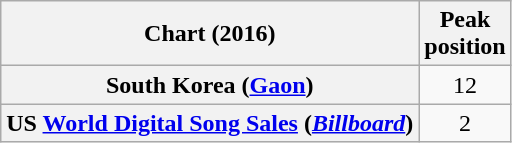<table class="wikitable sortable plainrowheaders" style="text-align:center">
<tr>
<th scope="col">Chart (2016)</th>
<th scope="col">Peak<br>position</th>
</tr>
<tr>
<th scope="row">South Korea (<a href='#'>Gaon</a>)</th>
<td>12</td>
</tr>
<tr>
<th scope="row">US <a href='#'>World Digital Song Sales</a> (<em><a href='#'>Billboard</a></em>)</th>
<td>2</td>
</tr>
</table>
